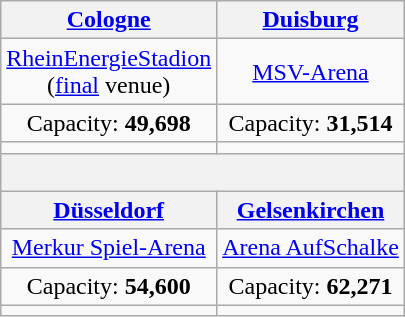<table class="wikitable" style="text-align:center">
<tr>
<th><a href='#'>Cologne</a></th>
<th><a href='#'>Duisburg</a></th>
</tr>
<tr>
<td><a href='#'>RheinEnergieStadion</a><br>(<a href='#'>final</a> venue)</td>
<td><a href='#'>MSV-Arena</a></td>
</tr>
<tr>
<td>Capacity: <strong>49,698</strong></td>
<td>Capacity: <strong>31,514</strong></td>
</tr>
<tr>
<td></td>
<td></td>
</tr>
<tr>
<th colspan=2><br></th>
</tr>
<tr>
<th><a href='#'>Düsseldorf</a></th>
<th><a href='#'>Gelsenkirchen</a></th>
</tr>
<tr>
<td><a href='#'>Merkur Spiel-Arena</a></td>
<td><a href='#'>Arena AufSchalke</a></td>
</tr>
<tr>
<td>Capacity: <strong>54,600</strong></td>
<td>Capacity: <strong>62,271</strong></td>
</tr>
<tr>
<td></td>
<td></td>
</tr>
</table>
